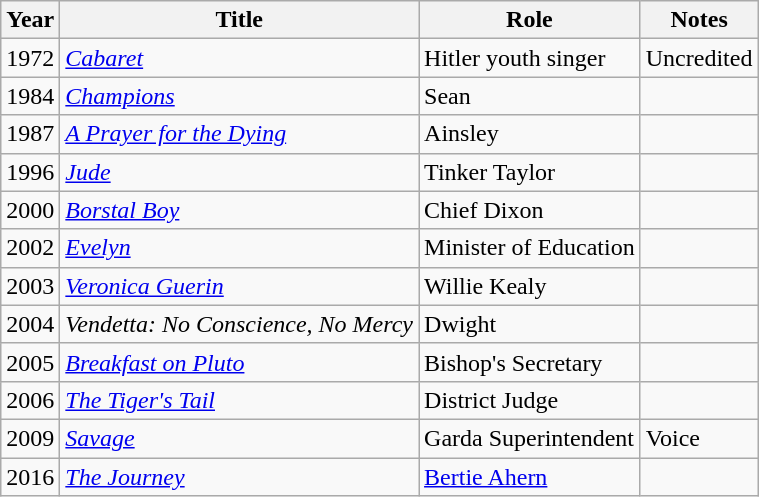<table class="wikitable sortable">
<tr>
<th>Year</th>
<th>Title</th>
<th>Role</th>
<th>Notes</th>
</tr>
<tr>
<td>1972</td>
<td><a href='#'><em>Cabaret</em></a></td>
<td>Hitler youth singer</td>
<td>Uncredited</td>
</tr>
<tr>
<td>1984</td>
<td><a href='#'><em>Champions</em></a></td>
<td>Sean</td>
<td></td>
</tr>
<tr>
<td>1987</td>
<td><em><a href='#'>A Prayer for the Dying</a></em></td>
<td>Ainsley</td>
<td></td>
</tr>
<tr>
<td>1996</td>
<td><a href='#'><em>Jude</em></a></td>
<td>Tinker Taylor</td>
<td></td>
</tr>
<tr>
<td>2000</td>
<td><a href='#'><em>Borstal Boy</em></a></td>
<td>Chief Dixon</td>
<td></td>
</tr>
<tr>
<td>2002</td>
<td><a href='#'><em>Evelyn</em></a></td>
<td>Minister of Education</td>
<td></td>
</tr>
<tr>
<td>2003</td>
<td><a href='#'><em>Veronica Guerin</em></a></td>
<td>Willie Kealy</td>
<td></td>
</tr>
<tr>
<td>2004</td>
<td><em>Vendetta: No Conscience, No Mercy</em></td>
<td>Dwight</td>
<td></td>
</tr>
<tr>
<td>2005</td>
<td><a href='#'><em>Breakfast on Pluto</em></a></td>
<td>Bishop's Secretary</td>
<td></td>
</tr>
<tr>
<td>2006</td>
<td><em><a href='#'>The Tiger's Tail</a></em></td>
<td>District Judge</td>
<td></td>
</tr>
<tr>
<td>2009</td>
<td><a href='#'><em>Savage</em></a></td>
<td>Garda Superintendent</td>
<td>Voice</td>
</tr>
<tr>
<td>2016</td>
<td><a href='#'><em>The Journey</em></a></td>
<td><a href='#'>Bertie Ahern</a></td>
<td></td>
</tr>
</table>
